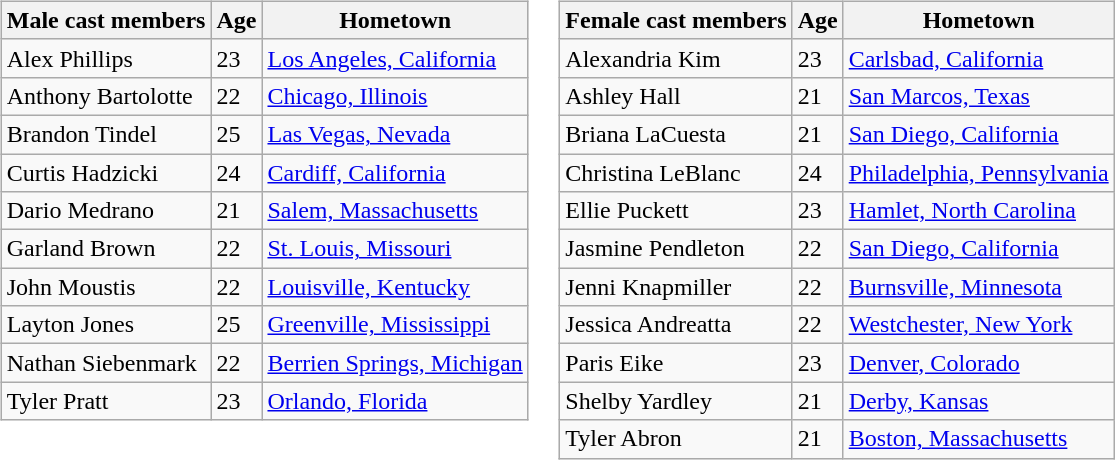<table>
<tr valign="top">
<td><br><table class= "wikitable sortable">
<tr>
<th nowrap>Male cast members</th>
<th>Age</th>
<th>Hometown</th>
</tr>
<tr>
<td>Alex Phillips</td>
<td>23</td>
<td><a href='#'>Los Angeles, California</a></td>
</tr>
<tr>
<td>Anthony Bartolotte</td>
<td>22</td>
<td><a href='#'>Chicago, Illinois</a></td>
</tr>
<tr>
<td>Brandon Tindel</td>
<td>25</td>
<td><a href='#'>Las Vegas, Nevada</a></td>
</tr>
<tr>
<td>Curtis Hadzicki</td>
<td>24</td>
<td><a href='#'>Cardiff, California</a></td>
</tr>
<tr>
<td>Dario Medrano</td>
<td>21</td>
<td><a href='#'>Salem, Massachusetts</a></td>
</tr>
<tr>
<td>Garland Brown</td>
<td>22</td>
<td><a href='#'>St. Louis, Missouri</a></td>
</tr>
<tr>
<td>John Moustis</td>
<td>22</td>
<td><a href='#'>Louisville, Kentucky</a></td>
</tr>
<tr>
<td>Layton Jones</td>
<td>25</td>
<td><a href='#'>Greenville, Mississippi</a></td>
</tr>
<tr>
<td nowrap>Nathan Siebenmark</td>
<td>22</td>
<td nowrap><a href='#'>Berrien Springs, Michigan</a></td>
</tr>
<tr>
<td>Tyler Pratt</td>
<td>23</td>
<td><a href='#'>Orlando, Florida</a></td>
</tr>
</table>
</td>
<td><br><table class= "wikitable sortable">
<tr>
<th nowrap>Female cast members</th>
<th>Age</th>
<th>Hometown</th>
</tr>
<tr>
<td>Alexandria Kim</td>
<td>23</td>
<td><a href='#'>Carlsbad, California</a></td>
</tr>
<tr>
<td>Ashley Hall</td>
<td>21</td>
<td><a href='#'>San Marcos, Texas</a></td>
</tr>
<tr>
<td>Briana LaCuesta</td>
<td>21</td>
<td><a href='#'>San Diego, California</a></td>
</tr>
<tr>
<td>Christina LeBlanc</td>
<td>24</td>
<td nowrap><a href='#'>Philadelphia, Pennsylvania</a></td>
</tr>
<tr>
<td>Ellie Puckett</td>
<td>23</td>
<td><a href='#'>Hamlet, North Carolina</a></td>
</tr>
<tr>
<td nowrap>Jasmine Pendleton</td>
<td>22</td>
<td><a href='#'>San Diego, California</a></td>
</tr>
<tr>
<td>Jenni Knapmiller</td>
<td>22</td>
<td><a href='#'>Burnsville, Minnesota</a></td>
</tr>
<tr>
<td>Jessica Andreatta</td>
<td>22</td>
<td><a href='#'>Westchester, New York</a></td>
</tr>
<tr>
<td>Paris Eike</td>
<td>23</td>
<td><a href='#'>Denver, Colorado</a></td>
</tr>
<tr>
<td>Shelby Yardley</td>
<td>21</td>
<td><a href='#'>Derby, Kansas</a></td>
</tr>
<tr>
<td>Tyler Abron</td>
<td>21</td>
<td><a href='#'>Boston, Massachusetts</a></td>
</tr>
</table>
</td>
</tr>
</table>
